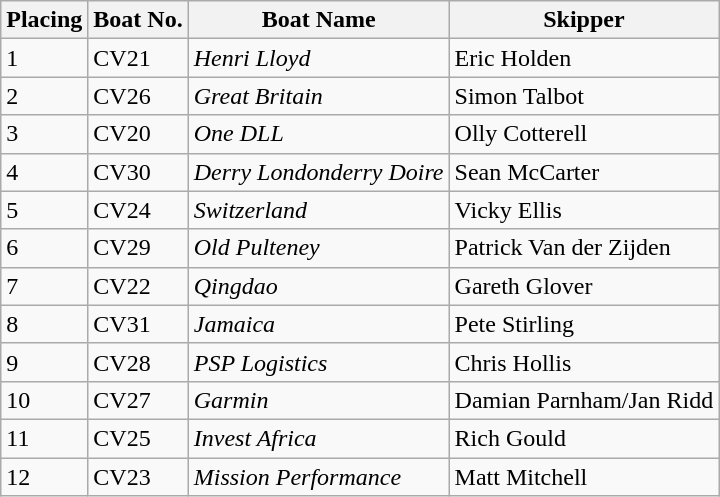<table class="wikitable">
<tr>
<th>Placing</th>
<th>Boat No.</th>
<th>Boat Name</th>
<th>Skipper</th>
</tr>
<tr>
<td>1</td>
<td>CV21</td>
<td><em>Henri Lloyd</em></td>
<td>Eric Holden</td>
</tr>
<tr>
<td>2</td>
<td>CV26</td>
<td><em>Great Britain</em></td>
<td>Simon Talbot</td>
</tr>
<tr>
<td>3</td>
<td>CV20</td>
<td><em>One DLL</em></td>
<td>Olly Cotterell</td>
</tr>
<tr>
<td>4</td>
<td>CV30</td>
<td><em>Derry Londonderry Doire</em></td>
<td>Sean McCarter</td>
</tr>
<tr>
<td>5</td>
<td>CV24</td>
<td><em>Switzerland</em></td>
<td>Vicky Ellis</td>
</tr>
<tr>
<td>6</td>
<td>CV29</td>
<td><em>Old Pulteney</em></td>
<td>Patrick Van der Zijden</td>
</tr>
<tr>
<td>7</td>
<td>CV22</td>
<td><em>Qingdao</em></td>
<td>Gareth Glover</td>
</tr>
<tr>
<td>8</td>
<td>CV31</td>
<td><em>Jamaica</em></td>
<td>Pete Stirling</td>
</tr>
<tr>
<td>9</td>
<td>CV28</td>
<td><em>PSP Logistics</em></td>
<td>Chris Hollis</td>
</tr>
<tr>
<td>10</td>
<td>CV27</td>
<td><em>Garmin</em></td>
<td>Damian Parnham/Jan Ridd</td>
</tr>
<tr>
<td>11</td>
<td>CV25</td>
<td><em>Invest Africa</em></td>
<td>Rich Gould</td>
</tr>
<tr>
<td>12</td>
<td>CV23</td>
<td><em>Mission Performance</em></td>
<td>Matt Mitchell</td>
</tr>
</table>
